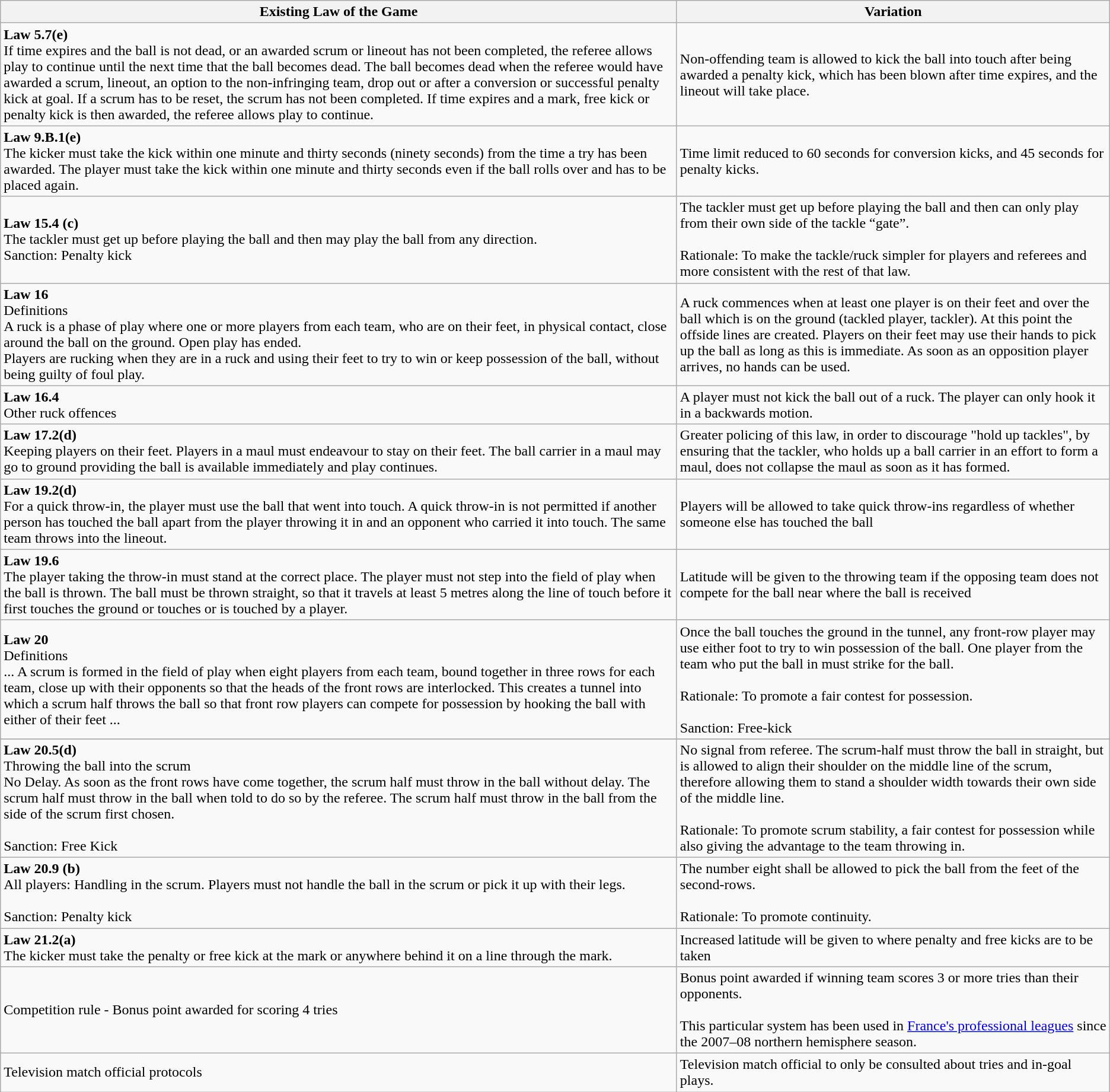<table class="wikitable">
<tr>
<th>Existing Law of the Game</th>
<th>Variation</th>
</tr>
<tr>
<td><strong>Law 5.7(e)</strong><br>If time expires and the ball is not dead, or an awarded scrum or lineout has not been completed, the referee allows play to continue until the next time that the ball becomes dead. The ball becomes dead when the referee would have awarded a scrum, lineout, an option to the non-infringing team, drop out or after a conversion or successful penalty kick at goal. If a scrum has to be reset, the scrum has not been completed. If time expires and a mark, free kick or penalty kick is then awarded, the referee allows play to continue.</td>
<td>Non-offending team is allowed to kick the ball into touch after being awarded a penalty kick, which has been blown after time expires, and the lineout will take place.</td>
</tr>
<tr>
<td><strong>Law 9.B.1(e)</strong><br>The kicker must take the kick within one minute and thirty seconds (ninety seconds) from the time a try has been awarded. The player must take the kick within one minute and thirty seconds even if the ball rolls over and has to be placed again.</td>
<td>Time limit reduced to 60 seconds for conversion kicks, and 45 seconds for penalty kicks.</td>
</tr>
<tr>
<td><strong>Law 15.4 (c)</strong><br>The tackler must get up before playing the ball and then may play the ball from any direction.<br>Sanction: Penalty kick</td>
<td>The tackler must get up before playing the ball and then can only play from their own side of the tackle “gate”.<br><br>Rationale: To make the tackle/ruck simpler for players and referees and more consistent with the rest of that law.</td>
</tr>
<tr>
<td><strong>Law 16</strong><br>Definitions<br>A ruck is a phase of play where one or more players from each team, who are on their feet, in physical contact, close around the ball on the ground. Open play has ended.<br>Players are rucking when they are in a ruck and using their feet to try to win or keep possession of the ball, without being guilty of foul play.</td>
<td>A ruck commences when at least one player is on their feet and over the ball which is on the ground (tackled player, tackler). At this point the offside lines are created. Players on their feet may use their hands to pick up the ball as long as this is immediate. As soon as an opposition player arrives, no hands can be used.</td>
</tr>
<tr>
<td><strong>Law 16.4</strong><br> Other ruck offences</td>
<td>A player must not kick the ball out of a ruck. The player can only hook it in a backwards motion.</td>
</tr>
<tr>
<td><strong>Law 17.2(d)</strong><br>Keeping players on their feet. Players in a maul must endeavour to stay on their feet. The ball carrier in a maul may go to ground providing the ball is available immediately and play continues.</td>
<td>Greater policing of this law, in order to discourage "hold up tackles", by ensuring that the tackler, who holds up a ball carrier in an effort to form a maul, does not collapse the maul as soon as it has formed.</td>
</tr>
<tr>
<td><strong>Law 19.2(d)</strong><br>For a quick throw-in, the player must use the ball that went into touch. A quick throw-in is not permitted if another person has touched the ball apart from the player throwing it in and an opponent who carried it into touch. The same team throws into the lineout.</td>
<td>Players will be allowed to take quick throw-ins regardless of whether someone else has touched the ball</td>
</tr>
<tr>
<td><strong>Law 19.6</strong><br>The player taking the throw-in must stand at the correct place. The player must not step into the field of play when the ball is thrown. The ball must be thrown straight, so that it travels at least 5 metres along the line of touch before it first touches the ground or touches or is touched by a player.</td>
<td>Latitude will be given to the throwing team if the opposing team does not compete for the ball near where the ball is received</td>
</tr>
<tr>
<td><strong>Law 20</strong><br>Definitions<br>... A scrum is formed in the field of play when eight players from each team, bound together in three rows for each team, close up with their opponents so that the heads of the front rows are interlocked. This creates a tunnel into which a scrum half throws the ball so that front row players can compete for possession by hooking the ball with either of their feet ...</td>
<td>Once the ball touches the ground in the tunnel, any front-row player may use either foot to try to win possession of the ball. One player from the team who put the ball in must strike for the ball.<br><br>Rationale: To promote a fair contest for possession.<br><br>Sanction: Free-kick</td>
</tr>
<tr>
</tr>
<tr>
<td><strong>Law 20.5(d)</strong><br>Throwing the ball into the scrum<br>No Delay. As soon as the front rows have come together, the scrum half must throw in the ball without delay. The scrum half must throw in the ball when told to do so by the referee. The scrum half must throw in the ball from the side of the scrum first chosen.<br><br>Sanction: Free Kick</td>
<td>No signal from referee. The scrum-half must throw the ball in straight, but is allowed to align their shoulder on the middle line of the scrum, therefore allowing them to stand a shoulder width towards their own side of the middle line.<br><br>Rationale: To promote scrum stability, a fair contest for possession while also giving the advantage to the team throwing in.</td>
</tr>
<tr>
<td><strong>Law 20.9 (b)</strong><br>All players: Handling in the scrum. Players must not handle the ball in the scrum or pick it up with their legs.<br><br>Sanction: Penalty kick</td>
<td>The number eight shall be allowed to pick the ball from the feet of the second-rows.<br><br>Rationale: To promote continuity.</td>
</tr>
<tr>
<td><strong>Law 21.2(a)</strong><br>The kicker must take the penalty or free kick at the mark or anywhere behind it on a line through the mark.</td>
<td>Increased latitude will be given to where penalty and free kicks are to be taken</td>
</tr>
<tr>
<td>Competition rule - Bonus point awarded for scoring 4 tries</td>
<td>Bonus point awarded if winning team scores 3 or more tries than their opponents.<br><br>This particular system has been used in <a href='#'>France's professional leagues</a> since the 2007–08 northern hemisphere season.</td>
</tr>
<tr>
<td>Television match official protocols</td>
<td>Television match official to only be consulted about tries and in-goal plays.</td>
</tr>
</table>
